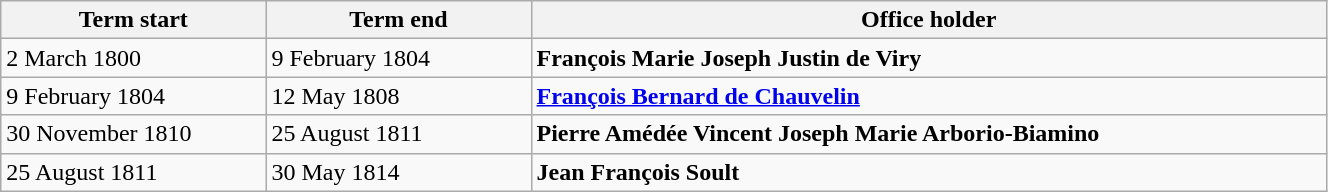<table class="wikitable" style="width: 70%;">
<tr>
<th align="left" style="width: 20%;">Term start</th>
<th align="left" style="width: 20%;">Term end</th>
<th align="left">Office holder</th>
</tr>
<tr valign="top">
<td>2 March 1800</td>
<td>9 February 1804</td>
<td><strong>François Marie Joseph Justin de Viry</strong></td>
</tr>
<tr valign="top">
<td>9 February 1804</td>
<td>12 May 1808</td>
<td><strong><a href='#'>François Bernard de Chauvelin</a></strong></td>
</tr>
<tr valign="top">
<td>30 November 1810</td>
<td>25 August 1811</td>
<td><strong>Pierre Amédée Vincent Joseph Marie Arborio-Biamino</strong></td>
</tr>
<tr valign="top">
<td>25 August 1811</td>
<td>30 May 1814</td>
<td><strong>Jean François Soult</strong></td>
</tr>
</table>
